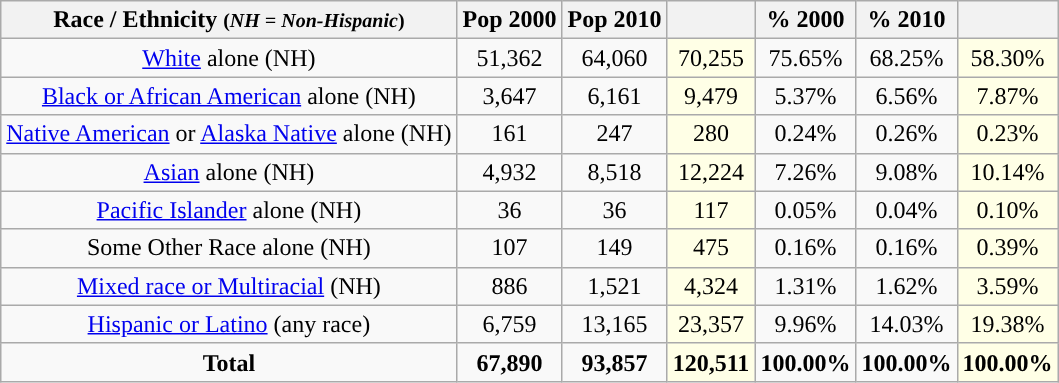<table class="wikitable" style="text-align:center;">
<tr>
<th>Race / Ethnicity <small>(<em>NH = Non-Hispanic</em>)</small></th>
<th>Pop 2000</th>
<th>Pop 2010</th>
<th></th>
<th>% 2000</th>
<th>% 2010</th>
<th></th>
</tr>
<tr>
<td><a href='#'>White</a> alone (NH)</td>
<td>51,362</td>
<td>64,060</td>
<td style='background: #ffffe6;'>70,255</td>
<td>75.65%</td>
<td>68.25%</td>
<td style='background: #ffffe6;'>58.30%</td>
</tr>
<tr>
<td><a href='#'>Black or African American</a> alone (NH)</td>
<td>3,647</td>
<td>6,161</td>
<td style='background: #ffffe6;'>9,479</td>
<td>5.37%</td>
<td>6.56%</td>
<td style='background: #ffffe6;'>7.87%</td>
</tr>
<tr>
<td><a href='#'>Native American</a> or <a href='#'>Alaska Native</a> alone (NH)</td>
<td>161</td>
<td>247</td>
<td style='background: #ffffe6;'>280</td>
<td>0.24%</td>
<td>0.26%</td>
<td style='background: #ffffe6;'>0.23%</td>
</tr>
<tr>
<td><a href='#'>Asian</a> alone (NH)</td>
<td>4,932</td>
<td>8,518</td>
<td style='background: #ffffe6;'>12,224</td>
<td>7.26%</td>
<td>9.08%</td>
<td style='background: #ffffe6;'>10.14%</td>
</tr>
<tr>
<td><a href='#'>Pacific Islander</a> alone (NH)</td>
<td>36</td>
<td>36</td>
<td style='background: #ffffe6;'>117</td>
<td>0.05%</td>
<td>0.04%</td>
<td style='background: #ffffe6;'>0.10%</td>
</tr>
<tr>
<td>Some Other Race alone (NH)</td>
<td>107</td>
<td>149</td>
<td style='background: #ffffe6;'>475</td>
<td>0.16%</td>
<td>0.16%</td>
<td style='background: #ffffe6;'>0.39%</td>
</tr>
<tr>
<td><a href='#'>Mixed race or Multiracial</a> (NH)</td>
<td>886</td>
<td>1,521</td>
<td style='background: #ffffe6;'>4,324</td>
<td>1.31%</td>
<td>1.62%</td>
<td style='background: #ffffe6;'>3.59%</td>
</tr>
<tr>
<td><a href='#'>Hispanic or Latino</a> (any race)</td>
<td>6,759</td>
<td>13,165</td>
<td style='background: #ffffe6;'>23,357</td>
<td>9.96%</td>
<td>14.03%</td>
<td style='background: #ffffe6;'>19.38%</td>
</tr>
<tr>
<td><strong>Total</strong></td>
<td><strong>67,890</strong></td>
<td><strong>93,857</strong></td>
<td style='background: #ffffe6;'><strong>120,511</strong></td>
<td><strong>100.00%</strong></td>
<td><strong>100.00%</strong></td>
<td style='background: #ffffe6;'><strong>100.00%</strong></td>
</tr>
</table>
